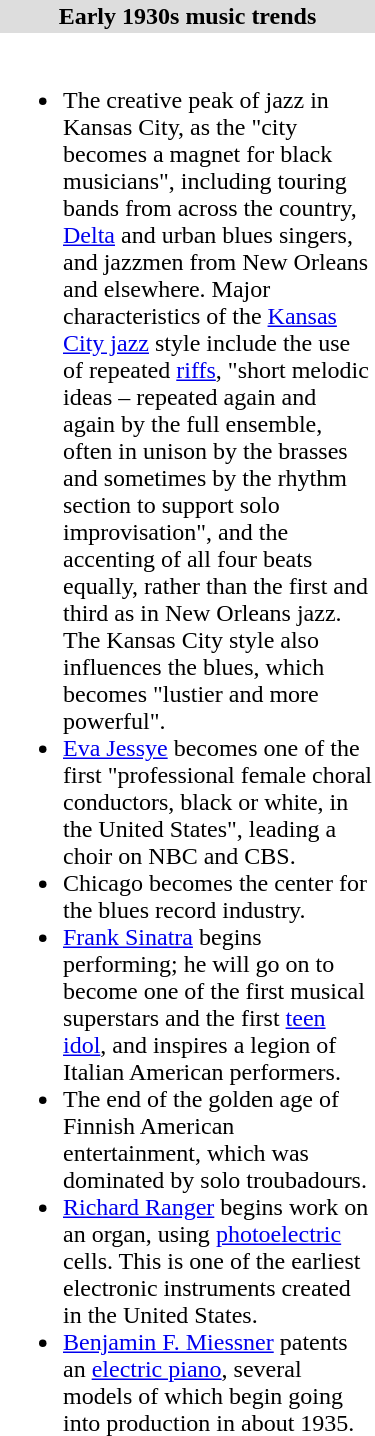<table align="right" border="0" cellpadding="2" width=250 cellspacing="0" style="margin-left:0.5em;" class="toccolours">
<tr>
<th style="background:#ddd;">Early 1930s music trends</th>
</tr>
<tr>
<td><br><ul><li>The creative peak of jazz in Kansas City, as the "city becomes a magnet for black musicians", including touring bands from across the country, <a href='#'>Delta</a> and urban blues singers, and jazzmen from New Orleans and elsewhere. Major characteristics of the <a href='#'>Kansas City jazz</a> style include the use of repeated <a href='#'>riffs</a>, "short melodic ideas – repeated again and again by the full ensemble, often in unison by the brasses and sometimes by the rhythm section to support solo improvisation", and the accenting of all four beats equally, rather than the first and third as in New Orleans jazz. The Kansas City style also influences the blues, which becomes "lustier and more powerful".</li><li><a href='#'>Eva Jessye</a> becomes one of the first "professional female choral conductors, black or white, in the United States", leading a choir on NBC and CBS.</li><li>Chicago becomes the center for the blues record industry.</li><li><a href='#'>Frank Sinatra</a> begins performing; he will go on to become one of the first musical superstars and the first <a href='#'>teen idol</a>, and inspires a legion of Italian American performers.</li><li>The end of the golden age of Finnish American entertainment, which was dominated by solo troubadours.</li><li><a href='#'>Richard Ranger</a> begins work on an organ, using <a href='#'>photoelectric</a> cells. This is one of the earliest electronic instruments created in the United States.</li><li><a href='#'>Benjamin F. Miessner</a> patents an <a href='#'>electric piano</a>, several models of which begin going into production in about 1935.</li></ul></td>
</tr>
</table>
